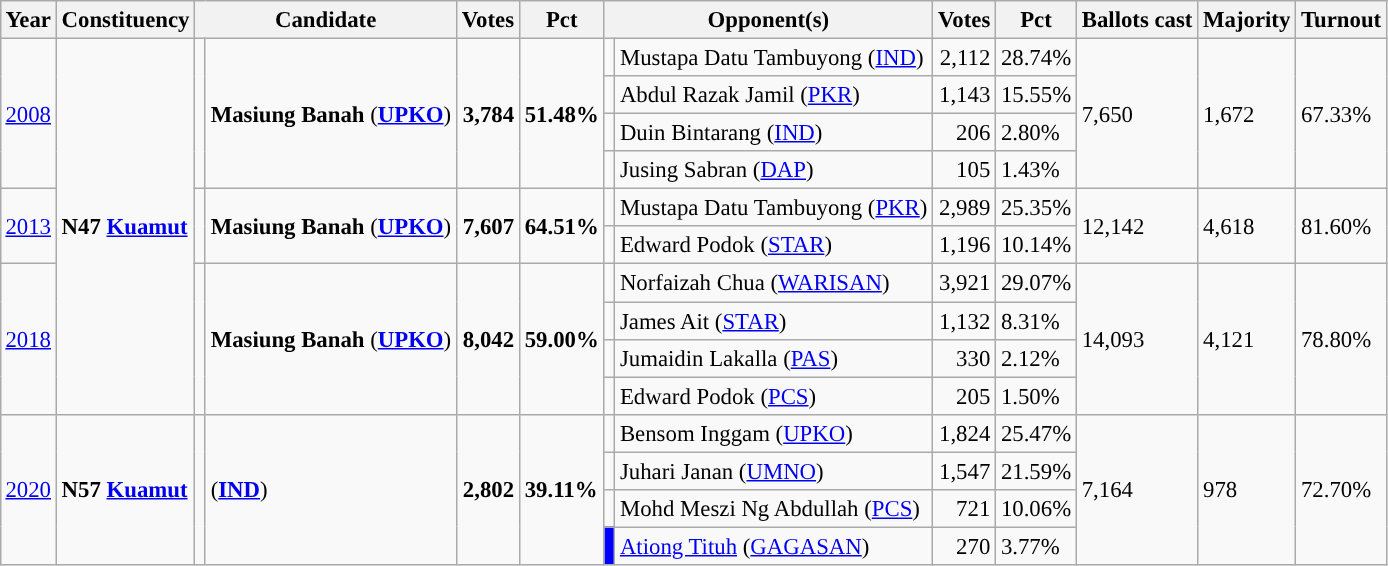<table class="wikitable" style="margin:0.5em ; font-size:95%">
<tr>
<th>Year</th>
<th>Constituency</th>
<th colspan=2>Candidate</th>
<th>Votes</th>
<th>Pct</th>
<th colspan=2>Opponent(s)</th>
<th>Votes</th>
<th>Pct</th>
<th>Ballots cast</th>
<th>Majority</th>
<th>Turnout</th>
</tr>
<tr>
<td rowspan=4><a href='#'>2008</a></td>
<td rowspan=10><strong>N47 <a href='#'>Kuamut</a></strong></td>
<td rowspan=4 ></td>
<td rowspan=4><strong>Masiung Banah</strong> (<a href='#'><strong>UPKO</strong></a>)</td>
<td rowspan=4 align="right"><strong>3,784</strong></td>
<td rowspan=4><strong>51.48%</strong></td>
<td></td>
<td>Mustapa Datu Tambuyong (<a href='#'>IND</a>)</td>
<td align="right">2,112</td>
<td>28.74%</td>
<td rowspan=4>7,650</td>
<td rowspan=4>1,672</td>
<td rowspan=4>67.33%</td>
</tr>
<tr>
<td></td>
<td>Abdul Razak Jamil (<a href='#'>PKR</a>)</td>
<td align="right">1,143</td>
<td>15.55%</td>
</tr>
<tr>
<td></td>
<td>Duin Bintarang (<a href='#'>IND</a>)</td>
<td align="right">206</td>
<td>2.80%</td>
</tr>
<tr>
<td></td>
<td>Jusing Sabran (<a href='#'>DAP</a>)</td>
<td align="right">105</td>
<td>1.43%</td>
</tr>
<tr>
<td rowspan=2><a href='#'>2013</a></td>
<td rowspan=2 ></td>
<td rowspan=2><strong>Masiung Banah</strong> (<a href='#'><strong>UPKO</strong></a>)</td>
<td rowspan=2 align="right"><strong>7,607</strong></td>
<td rowspan=2><strong>64.51%</strong></td>
<td></td>
<td>Mustapa Datu Tambuyong (<a href='#'>PKR</a>)</td>
<td align="right">2,989</td>
<td>25.35%</td>
<td rowspan=2>12,142</td>
<td rowspan=2>4,618</td>
<td rowspan=2>81.60%</td>
</tr>
<tr>
<td></td>
<td>Edward Podok (<a href='#'>STAR</a>)</td>
<td align="right">1,196</td>
<td>10.14%</td>
</tr>
<tr>
<td rowspan=4><a href='#'>2018</a></td>
<td rowspan=4 ></td>
<td rowspan=4><strong>Masiung Banah</strong> (<a href='#'><strong>UPKO</strong></a>)</td>
<td rowspan=4 align="right"><strong>8,042</strong></td>
<td rowspan=4><strong>59.00%</strong></td>
<td></td>
<td>Norfaizah Chua (<a href='#'>WARISAN</a>)</td>
<td align="right">3,921</td>
<td>29.07%</td>
<td rowspan=4>14,093</td>
<td rowspan=4>4,121</td>
<td rowspan=4>78.80%</td>
</tr>
<tr>
<td></td>
<td>James Ait (<a href='#'>STAR</a>)</td>
<td align="right">1,132</td>
<td>8.31%</td>
</tr>
<tr>
<td></td>
<td>Jumaidin Lakalla (<a href='#'>PAS</a>)</td>
<td align="right">330</td>
<td>2.12%</td>
</tr>
<tr>
<td></td>
<td>Edward Podok (<a href='#'>PCS</a>)</td>
<td align="right">205</td>
<td>1.50%</td>
</tr>
<tr>
<td rowspan=4><a href='#'>2020</a></td>
<td rowspan=4><strong>N57 <a href='#'>Kuamut</a></strong></td>
<td rowspan=4 ></td>
<td rowspan=4> (<a href='#'><strong>IND</strong></a>)</td>
<td rowspan=4 align="right"><strong>2,802</strong></td>
<td rowspan=4><strong>39.11%</strong></td>
<td></td>
<td>Bensom Inggam (<a href='#'>UPKO</a>)</td>
<td align="right">1,824</td>
<td>25.47%</td>
<td rowspan=4>7,164</td>
<td rowspan=4>978</td>
<td rowspan=4>72.70%</td>
</tr>
<tr>
<td></td>
<td>Juhari Janan (<a href='#'>UMNO</a>)</td>
<td align="right">1,547</td>
<td>21.59%</td>
</tr>
<tr>
<td></td>
<td>Mohd Meszi Ng Abdullah (<a href='#'>PCS</a>)</td>
<td align="right">721</td>
<td>10.06%</td>
</tr>
<tr>
<td bgcolor=blue></td>
<td><a href='#'>Ationg Tituh</a> (<a href='#'>GAGASAN</a>)</td>
<td align="right">270</td>
<td>3.77%</td>
</tr>
</table>
